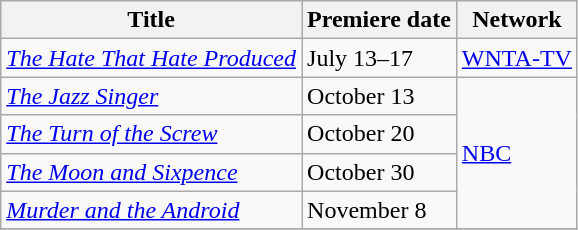<table class="wikitable unsortable">
<tr>
<th>Title</th>
<th>Premiere date</th>
<th>Network</th>
</tr>
<tr>
<td><em><a href='#'>The Hate That Hate Produced</a></em></td>
<td>July 13–17</td>
<td><a href='#'>WNTA-TV</a></td>
</tr>
<tr>
<td><em><a href='#'>The Jazz Singer</a></em></td>
<td>October 13</td>
<td rowspan=4><a href='#'>NBC</a></td>
</tr>
<tr>
<td><em><a href='#'>The Turn of the Screw</a></em></td>
<td>October 20</td>
</tr>
<tr>
<td><em><a href='#'>The Moon and Sixpence</a></em></td>
<td>October 30</td>
</tr>
<tr>
<td><em><a href='#'>Murder and the Android</a></em></td>
<td>November 8</td>
</tr>
<tr>
</tr>
</table>
